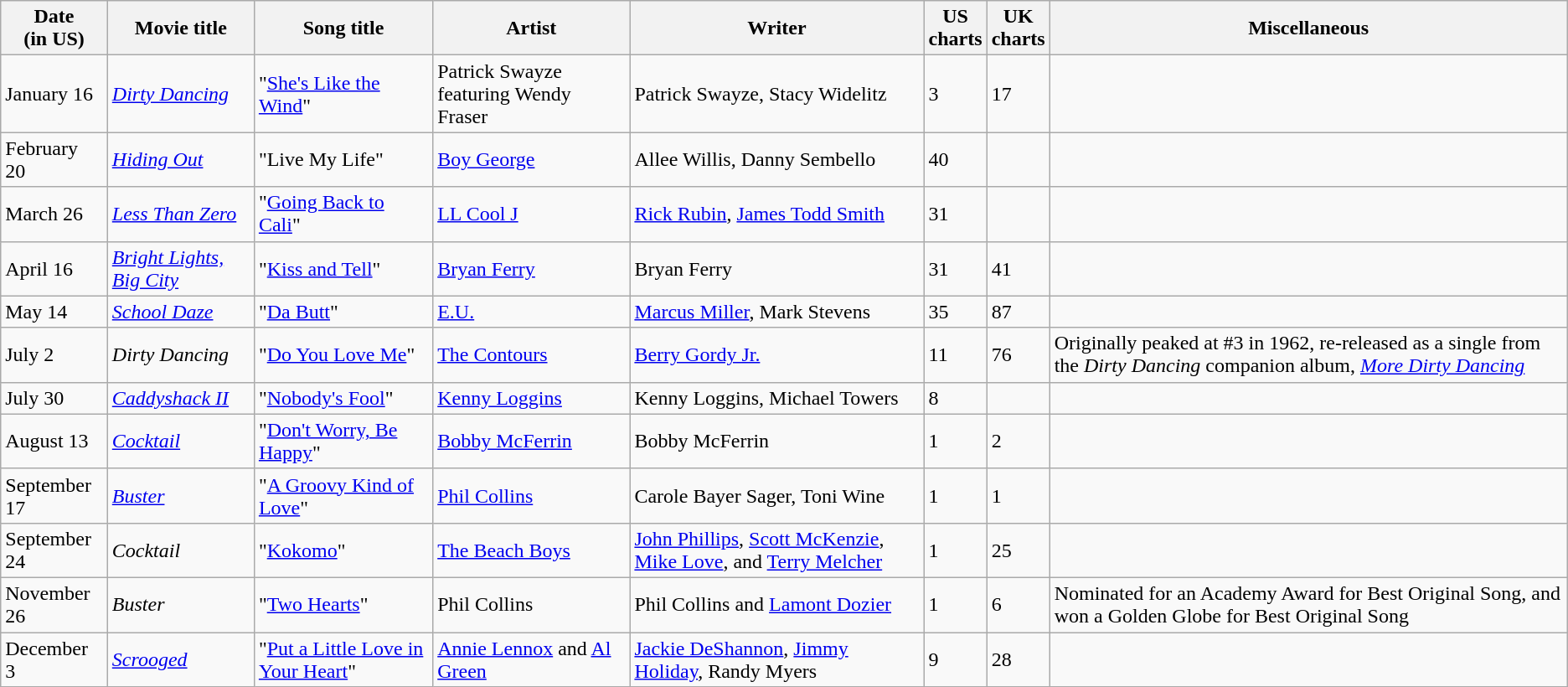<table class="wikitable sortable">
<tr>
<th>Date<br>(in US)</th>
<th>Movie title</th>
<th>Song title</th>
<th>Artist</th>
<th>Writer</th>
<th>US <br>charts</th>
<th>UK<br>charts</th>
<th>Miscellaneous</th>
</tr>
<tr>
<td>January 16</td>
<td><em><a href='#'>Dirty Dancing</a></em></td>
<td>"<a href='#'>She's Like the Wind</a>"</td>
<td>Patrick Swayze featuring Wendy Fraser</td>
<td>Patrick Swayze, Stacy Widelitz</td>
<td>3</td>
<td>17</td>
<td></td>
</tr>
<tr>
<td>February 20</td>
<td><em><a href='#'>Hiding Out</a></em></td>
<td>"Live My Life"</td>
<td><a href='#'>Boy George</a></td>
<td>Allee Willis, Danny Sembello</td>
<td>40</td>
<td></td>
<td></td>
</tr>
<tr>
<td>March 26</td>
<td><em><a href='#'>Less Than Zero</a></em></td>
<td>"<a href='#'>Going Back to Cali</a>"</td>
<td><a href='#'>LL Cool J</a></td>
<td><a href='#'>Rick Rubin</a>, <a href='#'>James Todd Smith</a></td>
<td>31</td>
<td></td>
<td></td>
</tr>
<tr>
<td>April 16</td>
<td><a href='#'><em>Bright Lights, Big City</em></a></td>
<td>"<a href='#'>Kiss and Tell</a>"</td>
<td><a href='#'>Bryan Ferry</a></td>
<td>Bryan Ferry</td>
<td>31</td>
<td>41</td>
<td></td>
</tr>
<tr>
<td>May 14</td>
<td><em><a href='#'>School Daze</a></em></td>
<td>"<a href='#'>Da Butt</a>"</td>
<td><a href='#'>E.U.</a></td>
<td><a href='#'>Marcus Miller</a>, Mark Stevens</td>
<td>35</td>
<td>87</td>
<td></td>
</tr>
<tr>
<td>July 2</td>
<td><em>Dirty Dancing</em></td>
<td>"<a href='#'>Do You Love Me</a>"</td>
<td><a href='#'>The Contours</a></td>
<td><a href='#'>Berry Gordy Jr.</a></td>
<td>11</td>
<td>76</td>
<td>Originally peaked at #3 in 1962, re-released as a single from the <em>Dirty Dancing</em> companion album, <em><a href='#'>More Dirty Dancing</a></em></td>
</tr>
<tr>
<td>July 30</td>
<td><em><a href='#'>Caddyshack II</a></em></td>
<td>"<a href='#'>Nobody's Fool</a>"</td>
<td><a href='#'>Kenny Loggins</a></td>
<td>Kenny Loggins, Michael Towers</td>
<td>8</td>
<td></td>
<td></td>
</tr>
<tr>
<td>August 13</td>
<td><em><a href='#'>Cocktail</a></em></td>
<td>"<a href='#'>Don't Worry, Be Happy</a>"</td>
<td><a href='#'>Bobby McFerrin</a></td>
<td>Bobby McFerrin</td>
<td>1</td>
<td>2</td>
<td></td>
</tr>
<tr>
<td>September 17</td>
<td><em><a href='#'>Buster</a></em></td>
<td>"<a href='#'>A Groovy Kind of Love</a>"</td>
<td><a href='#'>Phil Collins</a></td>
<td>Carole Bayer Sager, Toni Wine</td>
<td>1</td>
<td>1</td>
<td></td>
</tr>
<tr>
<td>September 24</td>
<td><em>Cocktail</em></td>
<td>"<a href='#'>Kokomo</a>"</td>
<td><a href='#'>The Beach Boys</a></td>
<td><a href='#'>John Phillips</a>, <a href='#'>Scott McKenzie</a>, <a href='#'>Mike Love</a>, and <a href='#'>Terry Melcher</a></td>
<td>1</td>
<td>25</td>
<td></td>
</tr>
<tr>
<td>November 26</td>
<td><em>Buster</em></td>
<td>"<a href='#'>Two Hearts</a>"</td>
<td>Phil Collins</td>
<td>Phil Collins and <a href='#'>Lamont Dozier</a></td>
<td>1</td>
<td>6</td>
<td>Nominated for an Academy Award for Best Original Song, and won a Golden Globe for Best Original Song</td>
</tr>
<tr>
<td>December 3</td>
<td><em><a href='#'>Scrooged</a></em></td>
<td>"<a href='#'>Put a Little Love in Your Heart</a>"</td>
<td><a href='#'>Annie Lennox</a> and <a href='#'>Al Green</a></td>
<td><a href='#'>Jackie DeShannon</a>, <a href='#'>Jimmy Holiday</a>, Randy Myers</td>
<td>9</td>
<td>28</td>
<td></td>
</tr>
</table>
